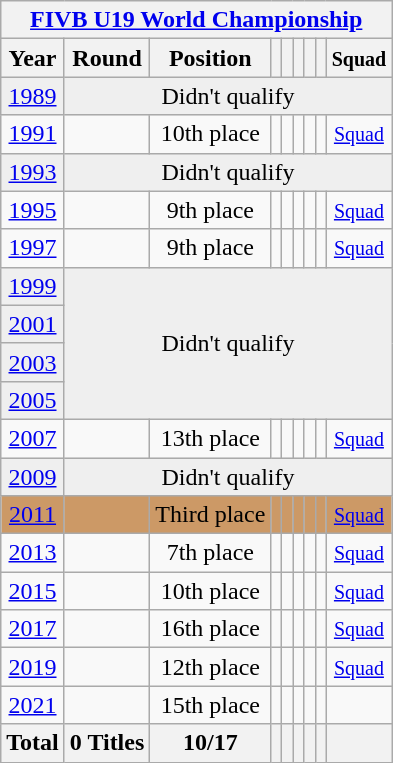<table class="wikitable" style="text-align: center;">
<tr>
<th colspan=9><a href='#'>FIVB U19 World Championship</a></th>
</tr>
<tr>
<th>Year</th>
<th>Round</th>
<th>Position</th>
<th></th>
<th></th>
<th></th>
<th></th>
<th></th>
<th><small>Squad</small></th>
</tr>
<tr bgcolor="efefef">
<td> <a href='#'>1989</a></td>
<td colspan=9>Didn't qualify</td>
</tr>
<tr>
<td> <a href='#'>1991</a></td>
<td></td>
<td>10th place</td>
<td></td>
<td></td>
<td></td>
<td></td>
<td></td>
<td><small> <a href='#'>Squad</a></small></td>
</tr>
<tr bgcolor="efefef">
<td> <a href='#'>1993</a></td>
<td colspan=9>Didn't qualify</td>
</tr>
<tr>
<td> <a href='#'>1995</a></td>
<td></td>
<td>9th place</td>
<td></td>
<td></td>
<td></td>
<td></td>
<td></td>
<td><small> <a href='#'>Squad</a></small></td>
</tr>
<tr>
<td> <a href='#'>1997</a></td>
<td></td>
<td>9th place</td>
<td></td>
<td></td>
<td></td>
<td></td>
<td></td>
<td><small> <a href='#'>Squad</a></small></td>
</tr>
<tr bgcolor="efefef">
<td> <a href='#'>1999</a></td>
<td colspan=9 rowspan=4>Didn't qualify</td>
</tr>
<tr bgcolor="efefef">
<td> <a href='#'>2001</a></td>
</tr>
<tr bgcolor="efefef">
<td> <a href='#'>2003</a></td>
</tr>
<tr bgcolor="efefef">
<td> <a href='#'>2005</a></td>
</tr>
<tr>
<td> <a href='#'>2007</a></td>
<td></td>
<td>13th place</td>
<td></td>
<td></td>
<td></td>
<td></td>
<td></td>
<td><small> <a href='#'>Squad</a></small></td>
</tr>
<tr bgcolor="efefef">
<td> <a href='#'>2009</a></td>
<td colspan=9>Didn't qualify</td>
</tr>
<tr bgcolor=cc9966>
<td> <a href='#'>2011</a></td>
<td></td>
<td>Third place</td>
<td></td>
<td></td>
<td></td>
<td></td>
<td></td>
<td><small><a href='#'>Squad</a></small></td>
</tr>
<tr>
<td> <a href='#'>2013</a></td>
<td></td>
<td>7th place</td>
<td></td>
<td></td>
<td></td>
<td></td>
<td></td>
<td><small> <a href='#'>Squad</a></small></td>
</tr>
<tr>
<td> <a href='#'>2015</a></td>
<td></td>
<td>10th place</td>
<td></td>
<td></td>
<td></td>
<td></td>
<td></td>
<td><small><a href='#'>Squad</a></small></td>
</tr>
<tr>
<td> <a href='#'>2017</a></td>
<td></td>
<td>16th place</td>
<td></td>
<td></td>
<td></td>
<td></td>
<td></td>
<td><small><a href='#'>Squad</a></small></td>
</tr>
<tr>
<td> <a href='#'>2019</a></td>
<td></td>
<td>12th place</td>
<td></td>
<td></td>
<td></td>
<td></td>
<td></td>
<td><small><a href='#'>Squad</a></small></td>
</tr>
<tr>
<td> <a href='#'>2021</a></td>
<td></td>
<td>15th place</td>
<td></td>
<td></td>
<td></td>
<td></td>
<td></td>
</tr>
<tr>
<th>Total</th>
<th>0 Titles</th>
<th>10/17</th>
<th></th>
<th></th>
<th></th>
<th></th>
<th></th>
<th></th>
</tr>
</table>
